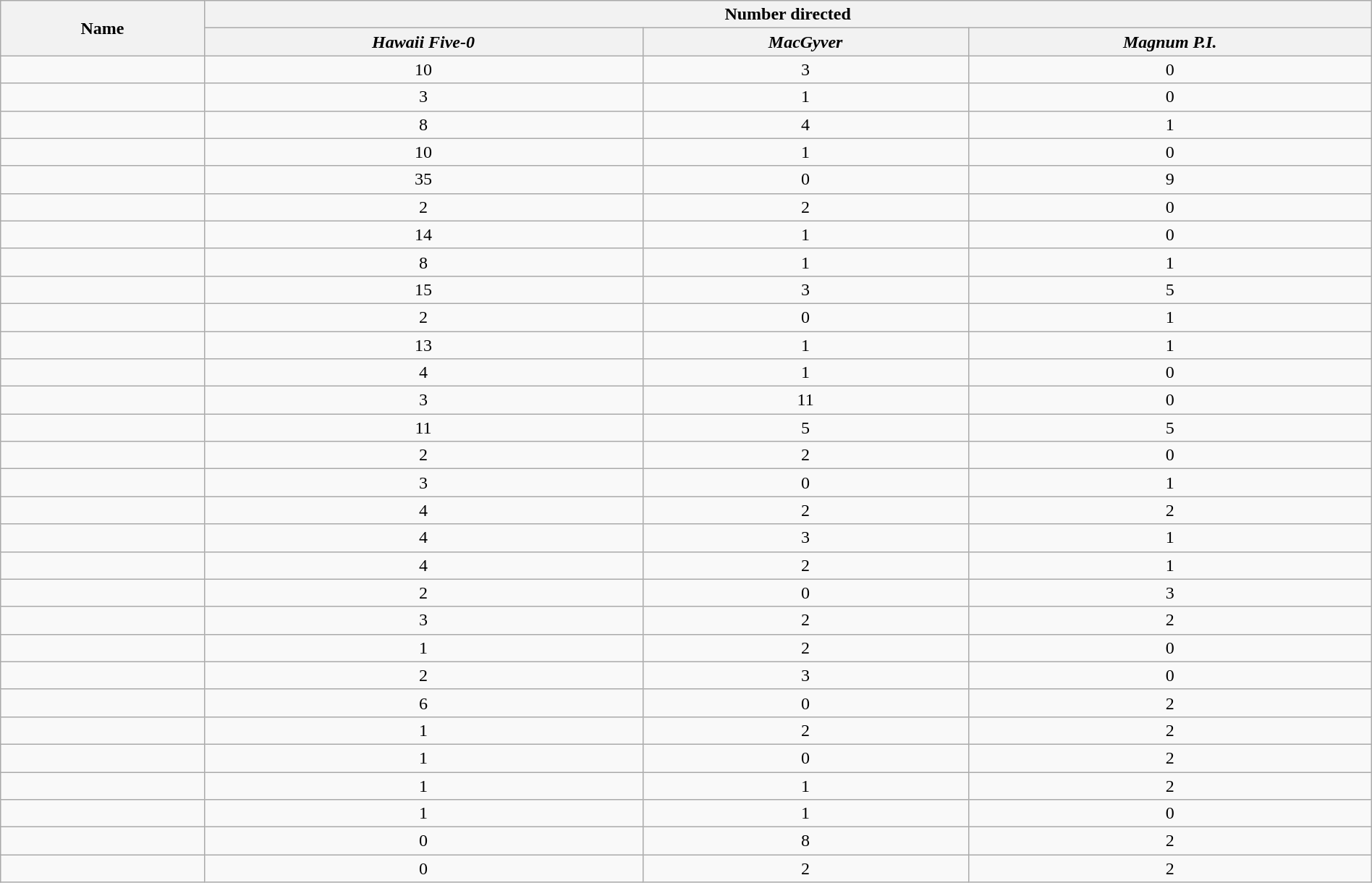<table class="wikitable sortable" border="1" width="100%" style="text-align:center;">
<tr>
<th rowspan="2">Name</th>
<th colspan="3">Number directed</th>
</tr>
<tr>
<th><em>Hawaii Five-0</em></th>
<th><em>MacGyver</em></th>
<th><em>Magnum P.I.</em></th>
</tr>
<tr>
<td></td>
<td>10</td>
<td>3</td>
<td>0</td>
</tr>
<tr>
<td></td>
<td>3</td>
<td>1</td>
<td>0</td>
</tr>
<tr>
<td></td>
<td>8</td>
<td>4</td>
<td>1</td>
</tr>
<tr>
<td></td>
<td>10</td>
<td>1</td>
<td>0</td>
</tr>
<tr>
<td></td>
<td>35</td>
<td>0</td>
<td>9</td>
</tr>
<tr>
<td></td>
<td>2</td>
<td>2</td>
<td>0</td>
</tr>
<tr>
<td></td>
<td>14</td>
<td>1</td>
<td>0</td>
</tr>
<tr>
<td></td>
<td>8</td>
<td>1</td>
<td>1</td>
</tr>
<tr>
<td></td>
<td>15</td>
<td>3</td>
<td>5</td>
</tr>
<tr>
<td></td>
<td>2</td>
<td>0</td>
<td>1</td>
</tr>
<tr>
<td></td>
<td>13</td>
<td>1</td>
<td>1</td>
</tr>
<tr>
<td></td>
<td>4</td>
<td>1</td>
<td>0</td>
</tr>
<tr>
<td></td>
<td>3</td>
<td>11</td>
<td>0</td>
</tr>
<tr>
<td></td>
<td>11</td>
<td>5</td>
<td>5</td>
</tr>
<tr>
<td></td>
<td>2</td>
<td>2</td>
<td>0</td>
</tr>
<tr>
<td></td>
<td>3</td>
<td>0</td>
<td>1</td>
</tr>
<tr>
<td></td>
<td>4</td>
<td>2</td>
<td>2</td>
</tr>
<tr>
<td></td>
<td>4</td>
<td>3</td>
<td>1</td>
</tr>
<tr>
<td></td>
<td>4</td>
<td>2</td>
<td>1</td>
</tr>
<tr>
<td></td>
<td>2</td>
<td>0</td>
<td>3</td>
</tr>
<tr>
<td></td>
<td>3</td>
<td>2</td>
<td>2</td>
</tr>
<tr>
<td></td>
<td>1</td>
<td>2</td>
<td>0</td>
</tr>
<tr>
<td></td>
<td>2</td>
<td>3</td>
<td>0</td>
</tr>
<tr>
<td></td>
<td>6</td>
<td>0</td>
<td>2</td>
</tr>
<tr>
<td></td>
<td>1</td>
<td>2</td>
<td>2</td>
</tr>
<tr>
<td></td>
<td>1</td>
<td>0</td>
<td>2</td>
</tr>
<tr>
<td></td>
<td>1</td>
<td>1</td>
<td>2</td>
</tr>
<tr>
<td></td>
<td>1</td>
<td>1</td>
<td>0</td>
</tr>
<tr>
<td></td>
<td>0</td>
<td>8</td>
<td>2</td>
</tr>
<tr>
<td></td>
<td>0</td>
<td>2</td>
<td>2</td>
</tr>
</table>
